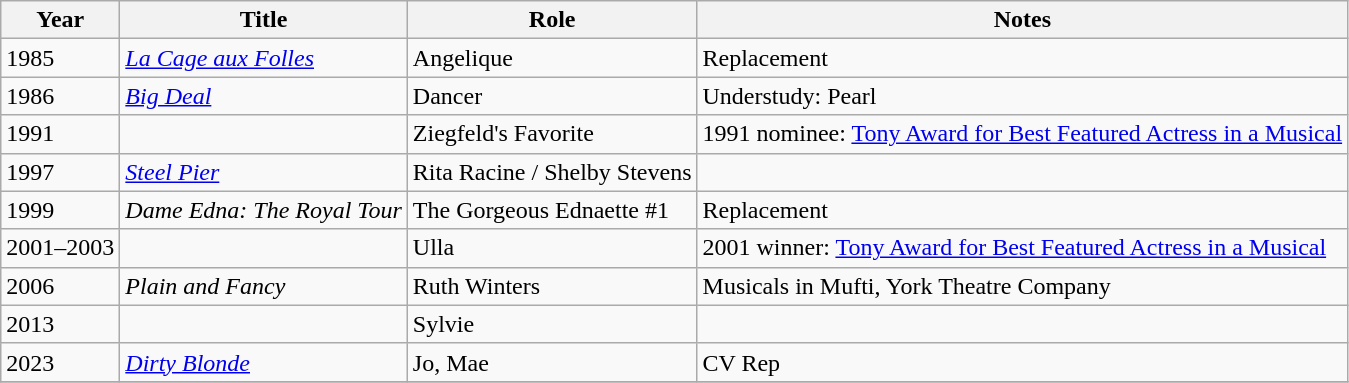<table class="wikitable sortable">
<tr>
<th>Year</th>
<th>Title</th>
<th>Role</th>
<th class="unsortable">Notes</th>
</tr>
<tr>
<td>1985</td>
<td><em><a href='#'>La Cage aux Folles</a></em></td>
<td>Angelique</td>
<td>Replacement</td>
</tr>
<tr>
<td>1986</td>
<td><em><a href='#'>Big Deal</a></em></td>
<td>Dancer</td>
<td>Understudy: Pearl</td>
</tr>
<tr>
<td>1991</td>
<td><em></em></td>
<td>Ziegfeld's Favorite</td>
<td>1991 nominee: <a href='#'>Tony Award for Best Featured Actress in a Musical</a></td>
</tr>
<tr>
<td>1997</td>
<td><em><a href='#'>Steel Pier</a></em></td>
<td>Rita Racine / Shelby Stevens</td>
<td></td>
</tr>
<tr>
<td>1999</td>
<td><em>Dame Edna: The Royal Tour</em></td>
<td>The Gorgeous Ednaette #1</td>
<td>Replacement</td>
</tr>
<tr>
<td>2001–2003</td>
<td><em></em></td>
<td>Ulla</td>
<td>2001 winner: <a href='#'>Tony Award for Best Featured Actress in a Musical</a></td>
</tr>
<tr>
<td>2006</td>
<td><em>Plain and Fancy</em></td>
<td>Ruth Winters</td>
<td>Musicals in Mufti, York Theatre Company</td>
</tr>
<tr>
<td>2013</td>
<td><em></em></td>
<td>Sylvie</td>
</tr>
<tr>
<td>2023</td>
<td><em><a href='#'>Dirty Blonde</a></em></td>
<td>Jo, Mae</td>
<td>CV Rep</td>
</tr>
<tr>
</tr>
</table>
